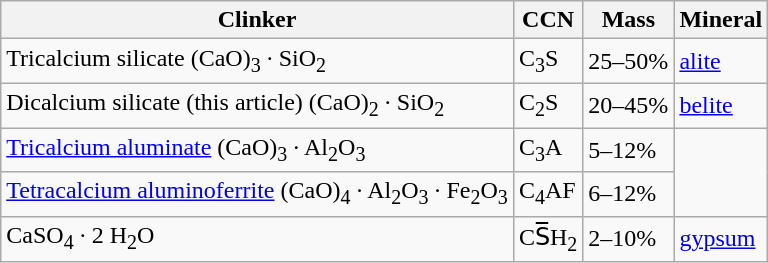<table class=wikitable>
<tr>
<th>Clinker</th>
<th>CCN</th>
<th>Mass</th>
<th>Mineral</th>
</tr>
<tr>
<td>Tricalcium silicate (CaO)<sub>3</sub> · SiO<sub>2</sub></td>
<td>C<sub>3</sub>S</td>
<td>25–50%</td>
<td><a href='#'>alite</a></td>
</tr>
<tr>
<td>Dicalcium silicate (this article) (CaO)<sub>2</sub> · SiO<sub>2</sub></td>
<td>C<sub>2</sub>S</td>
<td>20–45%</td>
<td><a href='#'>belite</a></td>
</tr>
<tr>
<td><a href='#'>Tricalcium aluminate</a> (CaO)<sub>3</sub> · Al<sub>2</sub>O<sub>3</sub></td>
<td>C<sub>3</sub>A</td>
<td>5–12%</td>
</tr>
<tr>
<td><a href='#'>Tetracalcium aluminoferrite</a> (CaO)<sub>4</sub> · Al<sub>2</sub>O<sub>3</sub> · Fe<sub>2</sub>O<sub>3</sub></td>
<td>C<sub>4</sub>AF</td>
<td>6–12%</td>
</tr>
<tr>
<td>CaSO<sub>4</sub> · 2 H<sub>2</sub>O</td>
<td>CS̅H<sub>2</sub></td>
<td>2–10%</td>
<td><a href='#'>gypsum</a></td>
</tr>
</table>
